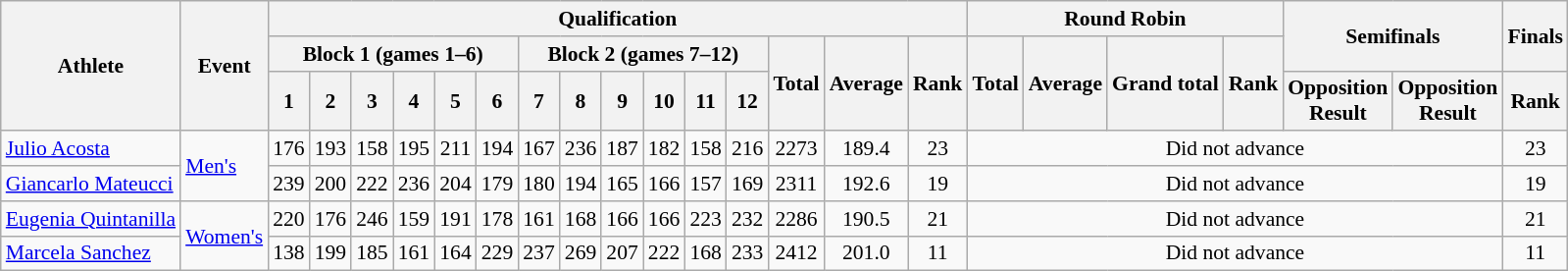<table class="wikitable" border="1" style="font-size:90%">
<tr>
<th rowspan=3>Athlete</th>
<th rowspan=3>Event</th>
<th colspan=15>Qualification</th>
<th colspan=4>Round Robin</th>
<th rowspan=2 colspan=2>Semifinals</th>
<th rowspan=2 colspan=2>Finals</th>
</tr>
<tr>
<th colspan=6>Block 1 (games 1–6)</th>
<th colspan=6>Block 2 (games 7–12)</th>
<th rowspan=2>Total</th>
<th rowspan=2>Average</th>
<th rowspan=2>Rank</th>
<th rowspan=2>Total</th>
<th rowspan=2>Average</th>
<th rowspan=2>Grand total</th>
<th rowspan=2>Rank</th>
</tr>
<tr>
<th>1</th>
<th>2</th>
<th>3</th>
<th>4</th>
<th>5</th>
<th>6</th>
<th>7</th>
<th>8</th>
<th>9</th>
<th>10</th>
<th>11</th>
<th>12</th>
<th>Opposition<br>Result</th>
<th>Opposition<br>Result</th>
<th>Rank</th>
</tr>
<tr>
<td><a href='#'>Julio Acosta</a></td>
<td rowspan=2><a href='#'>Men's</a><br></td>
<td align=center>176</td>
<td align=center>193</td>
<td align=center>158</td>
<td align=center>195</td>
<td align=center>211</td>
<td align=center>194</td>
<td align=center>167</td>
<td align=center>236</td>
<td align=center>187</td>
<td align=center>182</td>
<td align=center>158</td>
<td align=center>216</td>
<td align=center>2273</td>
<td align=center>189.4</td>
<td align=center>23</td>
<td align=center colspan=6>Did not advance</td>
<td align=center>23</td>
</tr>
<tr>
<td><a href='#'>Giancarlo Mateucci</a></td>
<td align=center>239</td>
<td align=center>200</td>
<td align=center>222</td>
<td align=center>236</td>
<td align=center>204</td>
<td align=center>179</td>
<td align=center>180</td>
<td align=center>194</td>
<td align=center>165</td>
<td align=center>166</td>
<td align=center>157</td>
<td align=center>169</td>
<td align=center>2311</td>
<td align=center>192.6</td>
<td align=center>19</td>
<td align=center colspan=6>Did not advance</td>
<td align=center>19</td>
</tr>
<tr>
<td><a href='#'>Eugenia Quintanilla</a></td>
<td rowspan=2><a href='#'>Women's</a><br></td>
<td align=center>220</td>
<td align=center>176</td>
<td align=center>246</td>
<td align=center>159</td>
<td align=center>191</td>
<td align=center>178</td>
<td align=center>161</td>
<td align=center>168</td>
<td align=center>166</td>
<td align=center>166</td>
<td align=center>223</td>
<td align=center>232</td>
<td align=center>2286</td>
<td align=center>190.5</td>
<td align=center>21</td>
<td align=center colspan=6>Did not advance</td>
<td align=center>21</td>
</tr>
<tr>
<td><a href='#'>Marcela Sanchez</a></td>
<td align=center>138</td>
<td align=center>199</td>
<td align=center>185</td>
<td align=center>161</td>
<td align=center>164</td>
<td align=center>229</td>
<td align=center>237</td>
<td align=center>269</td>
<td align=center>207</td>
<td align=center>222</td>
<td align=center>168</td>
<td align=center>233</td>
<td align=center>2412</td>
<td align=center>201.0</td>
<td align=center>11</td>
<td align=center colspan=6>Did not advance</td>
<td align=center>11</td>
</tr>
</table>
